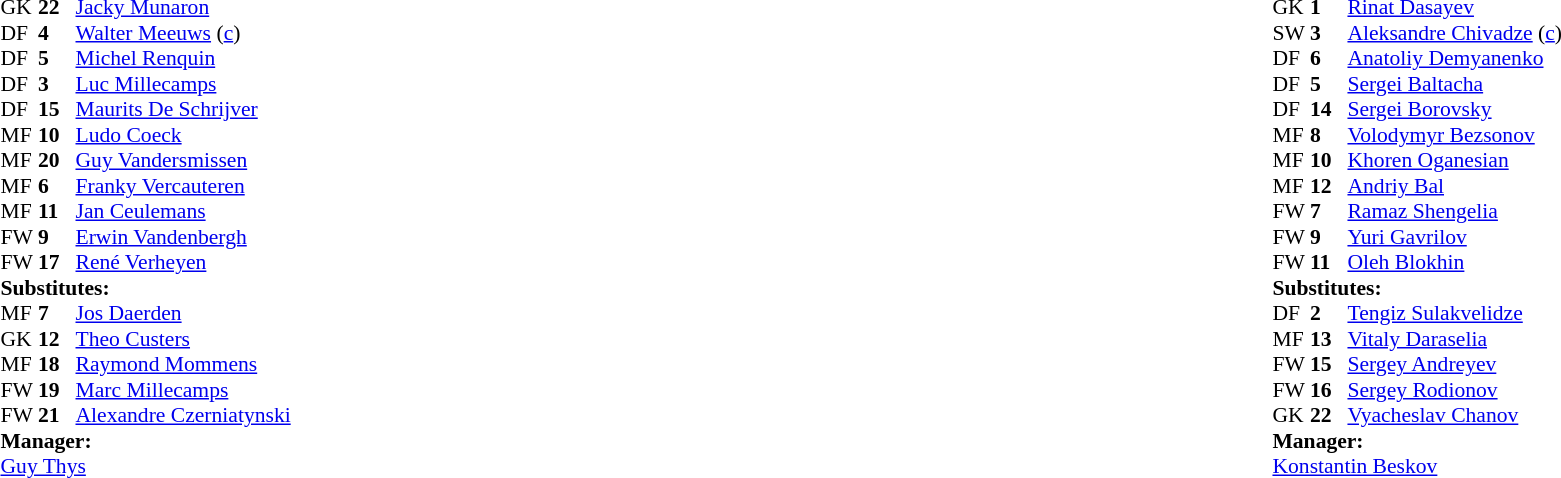<table width="100%">
<tr>
<td valign="top" width="50%"><br><table style="font-size: 90%" cellspacing="0" cellpadding="0">
<tr>
<th width="25"></th>
<th width="25"></th>
</tr>
<tr>
<td>GK</td>
<td><strong>22</strong></td>
<td><a href='#'>Jacky Munaron</a></td>
</tr>
<tr>
<td>DF</td>
<td><strong>4</strong></td>
<td><a href='#'>Walter Meeuws</a> (<a href='#'>c</a>)</td>
</tr>
<tr>
<td>DF</td>
<td><strong>5</strong></td>
<td><a href='#'>Michel Renquin</a></td>
</tr>
<tr>
<td>DF</td>
<td><strong>3</strong></td>
<td><a href='#'>Luc Millecamps</a></td>
</tr>
<tr>
<td>DF</td>
<td><strong>15</strong></td>
<td><a href='#'>Maurits De Schrijver</a></td>
<td></td>
<td></td>
</tr>
<tr>
<td>MF</td>
<td><strong>10</strong></td>
<td><a href='#'>Ludo Coeck</a></td>
</tr>
<tr>
<td>MF</td>
<td><strong>20</strong></td>
<td><a href='#'>Guy Vandersmissen</a></td>
<td></td>
<td></td>
</tr>
<tr>
<td>MF</td>
<td><strong>6</strong></td>
<td><a href='#'>Franky Vercauteren</a></td>
</tr>
<tr>
<td>MF</td>
<td><strong>11</strong></td>
<td><a href='#'>Jan Ceulemans</a></td>
</tr>
<tr>
<td>FW</td>
<td><strong>9</strong></td>
<td><a href='#'>Erwin Vandenbergh</a></td>
</tr>
<tr>
<td>FW</td>
<td><strong>17</strong></td>
<td><a href='#'>René Verheyen</a></td>
</tr>
<tr>
<td colspan=3><strong>Substitutes:</strong></td>
</tr>
<tr>
<td>MF</td>
<td><strong>7</strong></td>
<td><a href='#'>Jos Daerden</a></td>
</tr>
<tr>
<td>GK</td>
<td><strong>12</strong></td>
<td><a href='#'>Theo Custers</a></td>
</tr>
<tr>
<td>MF</td>
<td><strong>18</strong></td>
<td><a href='#'>Raymond Mommens</a></td>
</tr>
<tr>
<td>FW</td>
<td><strong>19</strong></td>
<td><a href='#'>Marc Millecamps</a></td>
<td></td>
<td></td>
</tr>
<tr>
<td>FW</td>
<td><strong>21</strong></td>
<td><a href='#'>Alexandre Czerniatynski</a></td>
<td></td>
<td></td>
</tr>
<tr>
<td colspan=3><strong>Manager:</strong></td>
</tr>
<tr>
<td colspan=4><a href='#'>Guy Thys</a></td>
</tr>
</table>
</td>
<td valign="top" width="50%"><br><table style="font-size: 90%" cellspacing="0" cellpadding="0" align="center">
<tr>
<th width=25></th>
<th width=25></th>
</tr>
<tr>
<td>GK</td>
<td><strong>1</strong></td>
<td><a href='#'>Rinat Dasayev</a></td>
</tr>
<tr>
<td>SW</td>
<td><strong>3</strong></td>
<td><a href='#'>Aleksandre Chivadze</a> (<a href='#'>c</a>)</td>
</tr>
<tr>
<td>DF</td>
<td><strong>6</strong></td>
<td><a href='#'>Anatoliy Demyanenko</a></td>
</tr>
<tr>
<td>DF</td>
<td><strong>5</strong></td>
<td><a href='#'>Sergei Baltacha</a></td>
</tr>
<tr>
<td>DF</td>
<td><strong>14</strong></td>
<td><a href='#'>Sergei Borovsky</a></td>
</tr>
<tr>
<td>MF</td>
<td><strong>8</strong></td>
<td><a href='#'>Volodymyr Bezsonov</a></td>
<td></td>
</tr>
<tr>
<td>MF</td>
<td><strong>10</strong></td>
<td><a href='#'>Khoren Oganesian</a></td>
</tr>
<tr>
<td>MF</td>
<td><strong>12</strong></td>
<td><a href='#'>Andriy Bal</a></td>
<td></td>
<td></td>
</tr>
<tr>
<td>FW</td>
<td><strong>7</strong></td>
<td><a href='#'>Ramaz Shengelia</a></td>
<td></td>
<td></td>
</tr>
<tr>
<td>FW</td>
<td><strong>9</strong></td>
<td><a href='#'>Yuri Gavrilov</a></td>
</tr>
<tr>
<td>FW</td>
<td><strong>11</strong></td>
<td><a href='#'>Oleh Blokhin</a></td>
</tr>
<tr>
<td colspan=3><strong>Substitutes:</strong></td>
</tr>
<tr>
<td>DF</td>
<td><strong>2</strong></td>
<td><a href='#'>Tengiz Sulakvelidze</a></td>
</tr>
<tr>
<td>MF</td>
<td><strong>13</strong></td>
<td><a href='#'>Vitaly Daraselia</a></td>
<td></td>
<td></td>
</tr>
<tr>
<td>FW</td>
<td><strong>15</strong></td>
<td><a href='#'>Sergey Andreyev</a></td>
</tr>
<tr>
<td>FW</td>
<td><strong>16</strong></td>
<td><a href='#'>Sergey Rodionov</a></td>
<td></td>
<td></td>
</tr>
<tr>
<td>GK</td>
<td><strong>22</strong></td>
<td><a href='#'>Vyacheslav Chanov</a></td>
</tr>
<tr>
<td colspan=3><strong>Manager:</strong></td>
</tr>
<tr>
<td colspan=4><a href='#'>Konstantin Beskov</a></td>
</tr>
</table>
</td>
</tr>
</table>
